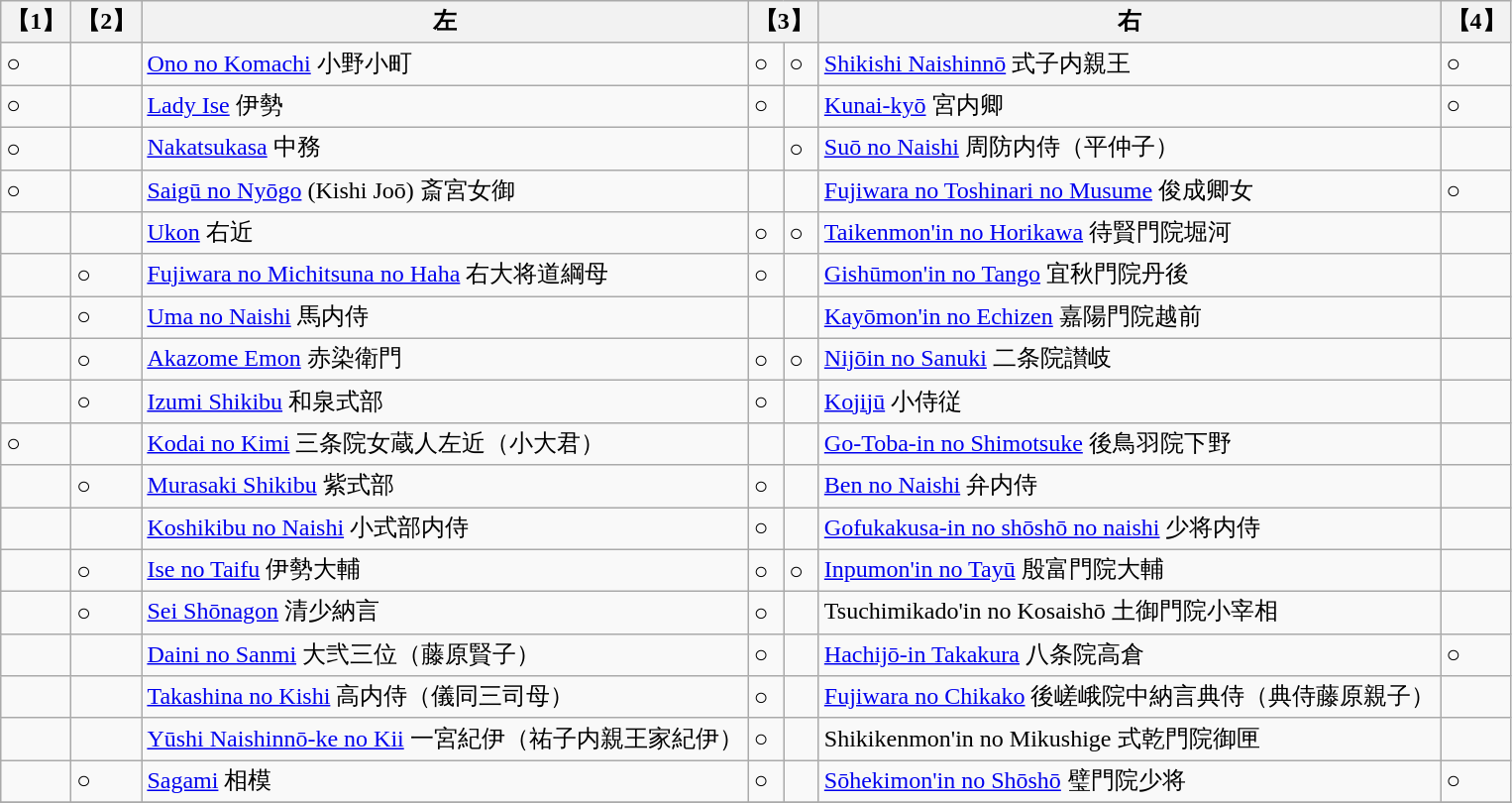<table class="wikitable">
<tr>
<th>【1】</th>
<th>【2】</th>
<th>左</th>
<th colspan="2">【3】</th>
<th>右</th>
<th>【4】</th>
</tr>
<tr>
<td>○</td>
<td></td>
<td><a href='#'>Ono no Komachi</a> 小野小町</td>
<td>○</td>
<td>○</td>
<td><a href='#'>Shikishi Naishinnō</a> 式子内親王</td>
<td>○</td>
</tr>
<tr>
<td>○</td>
<td></td>
<td><a href='#'>Lady Ise</a> 伊勢</td>
<td>○</td>
<td></td>
<td><a href='#'>Kunai-kyō</a> 宮内卿</td>
<td>○</td>
</tr>
<tr>
<td>○</td>
<td></td>
<td><a href='#'>Nakatsukasa</a> 中務</td>
<td></td>
<td>○</td>
<td><a href='#'>Suō no Naishi</a> 周防内侍（平仲子）</td>
<td></td>
</tr>
<tr>
<td>○</td>
<td></td>
<td><a href='#'>Saigū no Nyōgo</a> (Kishi Joō) 斎宮女御</td>
<td></td>
<td></td>
<td><a href='#'>Fujiwara no Toshinari no Musume</a> 俊成卿女</td>
<td>○</td>
</tr>
<tr>
<td></td>
<td></td>
<td><a href='#'>Ukon</a> 右近</td>
<td>○</td>
<td>○</td>
<td><a href='#'>Taikenmon'in no Horikawa</a> 待賢門院堀河</td>
<td></td>
</tr>
<tr>
<td></td>
<td>○</td>
<td><a href='#'>Fujiwara no Michitsuna no Haha</a> 右大将道綱母</td>
<td>○</td>
<td></td>
<td><a href='#'>Gishūmon'in no Tango</a> 宜秋門院丹後</td>
<td></td>
</tr>
<tr>
<td></td>
<td>○</td>
<td><a href='#'>Uma no Naishi</a> 馬内侍</td>
<td></td>
<td></td>
<td><a href='#'>Kayōmon'in no Echizen</a> 嘉陽門院越前</td>
<td></td>
</tr>
<tr>
<td></td>
<td>○</td>
<td><a href='#'>Akazome Emon</a> 赤染衛門</td>
<td>○</td>
<td>○</td>
<td><a href='#'>Nijōin no Sanuki</a> 二条院讃岐</td>
<td></td>
</tr>
<tr>
<td></td>
<td>○</td>
<td><a href='#'>Izumi Shikibu</a> 和泉式部</td>
<td>○</td>
<td></td>
<td><a href='#'>Kojijū</a> 小侍従</td>
<td></td>
</tr>
<tr>
<td>○</td>
<td></td>
<td><a href='#'>Kodai no Kimi</a> 三条院女蔵人左近（小大君）　　　　</td>
<td></td>
<td></td>
<td><a href='#'>Go-Toba-in no Shimotsuke</a> 後鳥羽院下野</td>
<td></td>
</tr>
<tr>
<td></td>
<td>○</td>
<td><a href='#'>Murasaki Shikibu</a> 紫式部</td>
<td>○</td>
<td></td>
<td><a href='#'>Ben no Naishi</a> 弁内侍</td>
<td></td>
</tr>
<tr>
<td></td>
<td></td>
<td><a href='#'>Koshikibu no Naishi</a> 小式部内侍</td>
<td>○</td>
<td></td>
<td><a href='#'>Gofukakusa-in no shōshō no naishi</a> 少将内侍</td>
<td></td>
</tr>
<tr>
<td></td>
<td>○</td>
<td><a href='#'>Ise no Taifu</a> 伊勢大輔</td>
<td>○</td>
<td>○</td>
<td><a href='#'>Inpumon'in no Tayū</a> 殷富門院大輔</td>
<td></td>
</tr>
<tr>
<td></td>
<td>○</td>
<td><a href='#'>Sei Shōnagon</a> 清少納言</td>
<td>○</td>
<td></td>
<td>Tsuchimikado'in no Kosaishō 土御門院小宰相</td>
<td></td>
</tr>
<tr>
<td></td>
<td></td>
<td><a href='#'>Daini no Sanmi</a> 大弐三位（藤原賢子）</td>
<td>○</td>
<td></td>
<td><a href='#'>Hachijō-in Takakura</a> 八条院高倉</td>
<td>○</td>
</tr>
<tr>
<td></td>
<td></td>
<td><a href='#'>Takashina no Kishi</a> 高内侍（儀同三司母）</td>
<td>○</td>
<td></td>
<td><a href='#'>Fujiwara no Chikako</a> 後嵯峨院中納言典侍（典侍藤原親子）</td>
<td></td>
</tr>
<tr>
<td></td>
<td></td>
<td><a href='#'>Yūshi Naishinnō-ke no Kii</a> 一宮紀伊（祐子内親王家紀伊）</td>
<td>○</td>
<td></td>
<td>Shikikenmon'in no Mikushige 式乾門院御匣</td>
<td></td>
</tr>
<tr>
<td></td>
<td>○</td>
<td><a href='#'>Sagami</a> 相模</td>
<td>○</td>
<td></td>
<td><a href='#'>Sōhekimon'in no Shōshō</a> 璧門院少将</td>
<td>○</td>
</tr>
<tr>
</tr>
</table>
